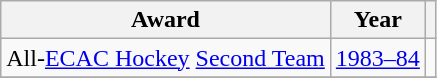<table class="wikitable">
<tr>
<th>Award</th>
<th>Year</th>
<th></th>
</tr>
<tr>
<td>All-<a href='#'>ECAC Hockey</a> <a href='#'>Second Team</a></td>
<td><a href='#'>1983–84</a></td>
<td></td>
</tr>
<tr>
</tr>
</table>
